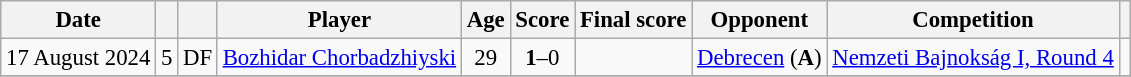<table class="wikitable sortable" style="text-align:center; font-size:95%;">
<tr>
<th>Date</th>
<th></th>
<th></th>
<th>Player</th>
<th>Age</th>
<th>Score</th>
<th>Final score</th>
<th>Opponent</th>
<th>Competition</th>
<th class="unsortable"></th>
</tr>
<tr>
<td data-sort-value="1">17 August 2024</td>
<td>5</td>
<td>DF</td>
<td style="text-align:left;" data-sort-value="Chorbadzhiyski"> <a href='#'>Bozhidar Chorbadzhiyski</a></td>
<td>29</td>
<td><strong>1</strong>–0</td>
<td></td>
<td style="text-align:left;"><a href='#'>Debrecen</a> (<strong>A</strong>)</td>
<td style="text-align:left;"><a href='#'>Nemzeti Bajnokság I, Round 4</a></td>
<td></td>
</tr>
<tr>
</tr>
</table>
